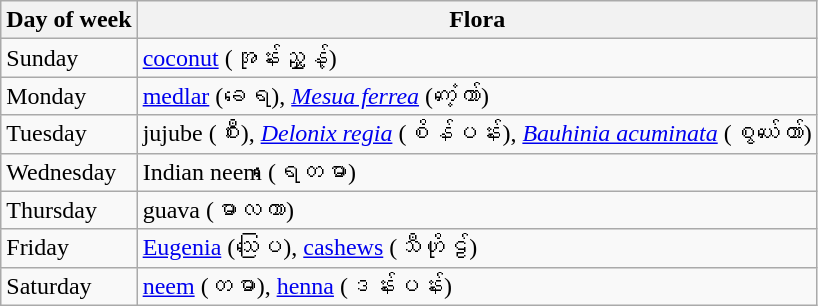<table class="wikitable">
<tr>
<th>Day of week</th>
<th>Flora</th>
</tr>
<tr>
<td>Sunday</td>
<td><a href='#'>coconut</a> (အုန်းညွှန့်)</td>
</tr>
<tr>
<td>Monday</td>
<td><a href='#'>medlar</a> (ခရေ), <em><a href='#'>Mesua ferrea</a></em> (ကံ့ကော်)</td>
</tr>
<tr>
<td>Tuesday</td>
<td>jujube (စီး), <em><a href='#'>Delonix regia</a></em> (စိန်ပန်း), <em><a href='#'>Bauhinia acuminata</a></em> (စွယ်တော်)</td>
</tr>
<tr>
<td>Wednesday</td>
<td>Indian neem (ရေတမာ)</td>
</tr>
<tr>
<td>Thursday</td>
<td>guava (မာလကာ)</td>
</tr>
<tr>
<td>Friday</td>
<td><a href='#'>Eugenia</a> (သပြေ), <a href='#'>cashews</a> (သီဟိုဠ်)</td>
</tr>
<tr>
<td>Saturday</td>
<td><a href='#'>neem</a> (တမာ), <a href='#'>henna</a> (ဒန်းပန်း)</td>
</tr>
</table>
